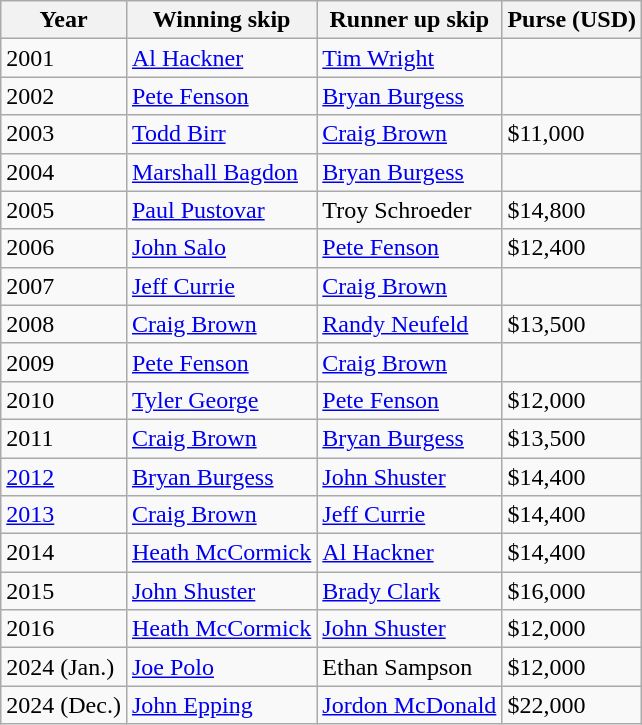<table class="wikitable">
<tr>
<th>Year</th>
<th>Winning skip</th>
<th>Runner up skip</th>
<th>Purse (USD)</th>
</tr>
<tr>
<td>2001</td>
<td> <a href='#'>Al Hackner</a></td>
<td> <a href='#'>Tim Wright</a></td>
<td></td>
</tr>
<tr>
<td>2002</td>
<td> <a href='#'>Pete Fenson</a></td>
<td> <a href='#'>Bryan Burgess</a></td>
<td></td>
</tr>
<tr>
<td>2003</td>
<td> <a href='#'>Todd Birr</a></td>
<td> <a href='#'>Craig Brown</a></td>
<td>$11,000</td>
</tr>
<tr>
<td>2004</td>
<td> <a href='#'>Marshall Bagdon</a></td>
<td> <a href='#'>Bryan Burgess</a></td>
<td></td>
</tr>
<tr>
<td>2005</td>
<td> <a href='#'>Paul Pustovar</a></td>
<td> Troy Schroeder</td>
<td>$14,800</td>
</tr>
<tr>
<td>2006</td>
<td> <a href='#'>John Salo</a></td>
<td> <a href='#'>Pete Fenson</a></td>
<td>$12,400</td>
</tr>
<tr>
<td>2007</td>
<td> <a href='#'>Jeff Currie</a></td>
<td> <a href='#'>Craig Brown</a></td>
<td></td>
</tr>
<tr>
<td>2008</td>
<td> <a href='#'>Craig Brown</a></td>
<td> <a href='#'>Randy Neufeld</a></td>
<td>$13,500</td>
</tr>
<tr>
<td>2009</td>
<td> <a href='#'>Pete Fenson</a></td>
<td> <a href='#'>Craig Brown</a></td>
<td></td>
</tr>
<tr>
<td>2010</td>
<td> <a href='#'>Tyler George</a></td>
<td> <a href='#'>Pete Fenson</a></td>
<td>$12,000</td>
</tr>
<tr>
<td>2011</td>
<td> <a href='#'>Craig Brown</a></td>
<td> <a href='#'>Bryan Burgess</a></td>
<td>$13,500</td>
</tr>
<tr>
<td><a href='#'>2012</a></td>
<td> <a href='#'>Bryan Burgess</a></td>
<td> <a href='#'>John Shuster</a></td>
<td>$14,400</td>
</tr>
<tr>
<td><a href='#'>2013</a></td>
<td> <a href='#'>Craig Brown</a></td>
<td> <a href='#'>Jeff Currie</a></td>
<td>$14,400</td>
</tr>
<tr>
<td>2014</td>
<td> <a href='#'>Heath McCormick</a></td>
<td> <a href='#'>Al Hackner</a></td>
<td>$14,400</td>
</tr>
<tr>
<td>2015</td>
<td> <a href='#'>John Shuster</a></td>
<td> <a href='#'>Brady Clark</a></td>
<td>$16,000</td>
</tr>
<tr>
<td>2016</td>
<td> <a href='#'>Heath McCormick</a></td>
<td> <a href='#'>John Shuster</a></td>
<td>$12,000</td>
</tr>
<tr>
<td>2024 (Jan.)</td>
<td> <a href='#'>Joe Polo</a></td>
<td> Ethan Sampson</td>
<td>$12,000</td>
</tr>
<tr>
<td>2024 (Dec.)</td>
<td> <a href='#'>John Epping</a></td>
<td> <a href='#'>Jordon McDonald</a></td>
<td>$22,000</td>
</tr>
</table>
